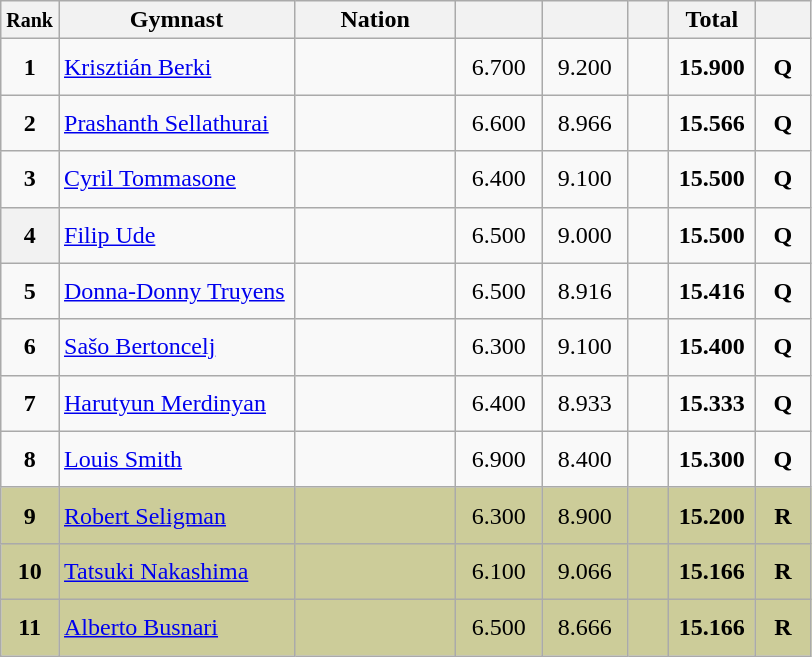<table class="wikitable sortable" style="text-align:center;">
<tr>
<th scope="col"  style="width:15px;"><small>Rank</small></th>
<th scope="col"  style="width:150px;">Gymnast</th>
<th scope="col"  style="width:100px;">Nation</th>
<th scope="col"  style="width:50px;"><small></small></th>
<th scope="col"  style="width:50px;"><small></small></th>
<th scope="col"  style="width:20px;"><small></small></th>
<th scope="col"  style="width:50px;">Total</th>
<th scope="col"  style="width:30px;"><small></small></th>
</tr>
<tr>
<td scope=row style="text-align:center"><strong>1</strong></td>
<td style="height:30px; text-align:left;"><a href='#'>Krisztián Berki</a></td>
<td style="text-align:left;"><small></small></td>
<td>6.700</td>
<td>9.200</td>
<td></td>
<td><strong>15.900</strong></td>
<td><strong>Q</strong></td>
</tr>
<tr>
<td scope=row style="text-align:center"><strong>2</strong></td>
<td style="height:30px; text-align:left;"><a href='#'>Prashanth Sellathurai</a></td>
<td style="text-align:left;"><small></small></td>
<td>6.600</td>
<td>8.966</td>
<td></td>
<td><strong>15.566</strong></td>
<td><strong>Q</strong></td>
</tr>
<tr>
<td scope=row style="text-align:center"><strong>3</strong></td>
<td style="height:30px; text-align:left;"><a href='#'>Cyril Tommasone</a></td>
<td style="text-align:left;"><small></small></td>
<td>6.400</td>
<td>9.100</td>
<td></td>
<td><strong>15.500</strong></td>
<td><strong>Q</strong></td>
</tr>
<tr>
<th scope=row style="text-align:center"><strong>4</strong></th>
<td style="height:30px; text-align:left;"><a href='#'>Filip Ude</a></td>
<td style="text-align:left;"><small></small></td>
<td>6.500</td>
<td>9.000</td>
<td></td>
<td><strong>15.500</strong></td>
<td><strong>Q</strong></td>
</tr>
<tr>
<td scope=row style="text-align:center"><strong>5</strong></td>
<td style="height:30px; text-align:left;"><a href='#'>Donna-Donny Truyens</a></td>
<td style="text-align:left;"><small></small></td>
<td>6.500</td>
<td>8.916</td>
<td></td>
<td><strong>15.416</strong></td>
<td><strong>Q</strong></td>
</tr>
<tr>
<td scope=row style="text-align:center"><strong>6</strong></td>
<td style="height:30px; text-align:left;"><a href='#'>Sašo Bertoncelj</a></td>
<td style="text-align:left;"><small></small></td>
<td>6.300</td>
<td>9.100</td>
<td></td>
<td><strong>15.400</strong></td>
<td><strong>Q</strong></td>
</tr>
<tr>
<td scope=row style="text-align:center"><strong>7</strong></td>
<td style="height:30px; text-align:left;"><a href='#'>Harutyun Merdinyan</a></td>
<td style="text-align:left;"><small></small></td>
<td>6.400</td>
<td>8.933</td>
<td></td>
<td><strong>15.333</strong></td>
<td><strong>Q</strong></td>
</tr>
<tr>
<td scope=row style="text-align:center"><strong>8</strong></td>
<td style="height:30px; text-align:left;"><a href='#'>Louis Smith</a></td>
<td style="text-align:left;"><small></small></td>
<td>6.900</td>
<td>8.400</td>
<td></td>
<td><strong>15.300</strong></td>
<td><strong>Q</strong></td>
</tr>
<tr style="background:#CCCC99;">
<td scope=row style="text-align:center"><strong>9</strong></td>
<td style="height:30px; text-align:left;"><a href='#'>Robert Seligman</a></td>
<td style="text-align:left;"><small></small></td>
<td>6.300</td>
<td>8.900</td>
<td></td>
<td><strong>15.200</strong></td>
<td><strong>R</strong></td>
</tr>
<tr style="background:#CCCC99;">
<td scope=row style="text-align:center"><strong>10</strong></td>
<td style="height:30px; text-align:left;"><a href='#'>Tatsuki Nakashima</a></td>
<td style="text-align:left;"><small></small></td>
<td>6.100</td>
<td>9.066</td>
<td></td>
<td><strong>15.166</strong></td>
<td><strong>R</strong></td>
</tr>
<tr style="background:#CCCC99;">
<td scope=row style="text-align:center"><strong>11</strong></td>
<td style="height:30px; text-align:left;"><a href='#'>Alberto Busnari</a></td>
<td style="text-align:left;"><small></small></td>
<td>6.500</td>
<td>8.666</td>
<td></td>
<td><strong>15.166</strong></td>
<td><strong>R</strong></td>
</tr>
</table>
